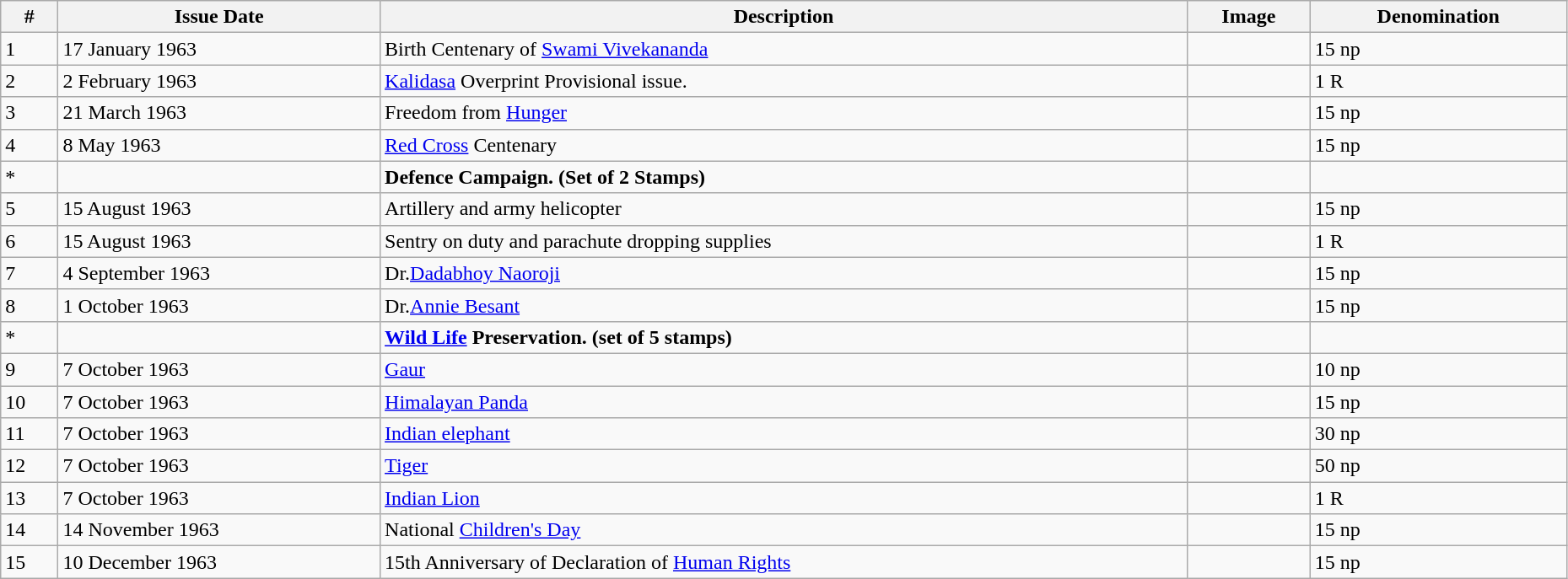<table class = "wikitable" style = "text-align:justify" width = "98%">
<tr>
<th>#</th>
<th>Issue Date</th>
<th>Description</th>
<th>Image</th>
<th>Denomination</th>
</tr>
<tr>
<td>1</td>
<td>17 January 1963</td>
<td>Birth Centenary of <a href='#'>Swami Vivekananda</a></td>
<td></td>
<td>15 np</td>
</tr>
<tr>
<td>2</td>
<td>2 February 1963</td>
<td><a href='#'>Kalidasa</a> Overprint Provisional issue.</td>
<td></td>
<td>1 R</td>
</tr>
<tr>
<td>3</td>
<td>21 March 1963</td>
<td>Freedom from <a href='#'>Hunger</a></td>
<td></td>
<td>15 np</td>
</tr>
<tr>
<td>4</td>
<td>8 May 1963</td>
<td><a href='#'>Red Cross</a> Centenary</td>
<td></td>
<td>15 np</td>
</tr>
<tr>
<td>*</td>
<td></td>
<td><strong>Defence Campaign. (Set of 2 Stamps)</strong></td>
<td></td>
<td></td>
</tr>
<tr>
<td>5</td>
<td>15 August 1963</td>
<td>Artillery and army helicopter</td>
<td></td>
<td>15 np</td>
</tr>
<tr>
<td>6</td>
<td>15 August 1963</td>
<td>Sentry on duty and parachute dropping supplies</td>
<td></td>
<td>1 R</td>
</tr>
<tr>
<td>7</td>
<td>4 September 1963</td>
<td>Dr.<a href='#'>Dadabhoy Naoroji</a></td>
<td></td>
<td>15 np</td>
</tr>
<tr>
<td>8</td>
<td>1 October 1963</td>
<td>Dr.<a href='#'>Annie Besant</a></td>
<td></td>
<td>15 np</td>
</tr>
<tr>
<td>*</td>
<td></td>
<td><strong><a href='#'>Wild Life</a> Preservation. (set of 5 stamps)</strong></td>
<td></td>
</tr>
<tr>
<td>9</td>
<td>7 October 1963</td>
<td><a href='#'>Gaur</a></td>
<td></td>
<td>10 np</td>
</tr>
<tr>
<td>10</td>
<td>7 October 1963</td>
<td><a href='#'>Himalayan Panda</a></td>
<td></td>
<td>15 np</td>
</tr>
<tr>
<td>11</td>
<td>7 October 1963</td>
<td><a href='#'>Indian elephant</a></td>
<td></td>
<td>30 np</td>
</tr>
<tr>
<td>12</td>
<td>7 October 1963</td>
<td><a href='#'>Tiger</a></td>
<td></td>
<td>50 np</td>
</tr>
<tr>
<td>13</td>
<td>7 October 1963</td>
<td><a href='#'>Indian Lion</a></td>
<td></td>
<td>1 R</td>
</tr>
<tr>
<td>14</td>
<td>14 November 1963</td>
<td>National <a href='#'>Children's Day</a></td>
<td></td>
<td>15 np</td>
</tr>
<tr>
<td>15</td>
<td>10 December 1963</td>
<td>15th Anniversary of Declaration of <a href='#'>Human Rights</a></td>
<td></td>
<td>15 np</td>
</tr>
</table>
